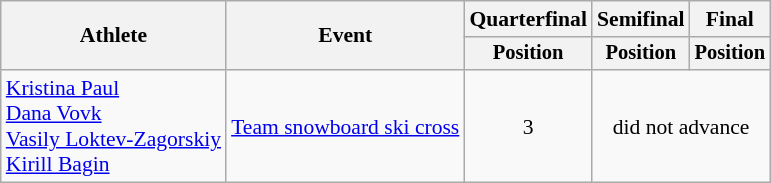<table class="wikitable" style="font-size:90%">
<tr>
<th rowspan=2>Athlete</th>
<th rowspan=2>Event</th>
<th>Quarterfinal</th>
<th>Semifinal</th>
<th>Final</th>
</tr>
<tr style="font-size:95%">
<th>Position</th>
<th>Position</th>
<th>Position</th>
</tr>
<tr align=center>
<td align=left><a href='#'>Kristina Paul</a><br><a href='#'>Dana Vovk</a><br><a href='#'>Vasily Loktev-Zagorskiy</a><br><a href='#'>Kirill Bagin</a></td>
<td align=left><a href='#'>Team snowboard ski cross</a></td>
<td>3</td>
<td colspan=2>did not advance</td>
</tr>
</table>
